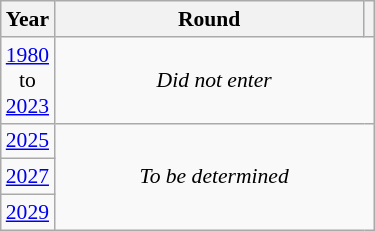<table class="wikitable" style="text-align: center; font-size:90%">
<tr>
<th>Year</th>
<th style="width:200px">Round</th>
<th></th>
</tr>
<tr>
<td><a href='#'>1980</a><br>to<br><a href='#'>2023</a></td>
<td colspan="2"><em>Did not enter</em></td>
</tr>
<tr>
<td><a href='#'>2025</a></td>
<td colspan="2" rowspan="3"><em>To be determined</em></td>
</tr>
<tr>
<td><a href='#'>2027</a></td>
</tr>
<tr>
<td><a href='#'>2029</a></td>
</tr>
</table>
